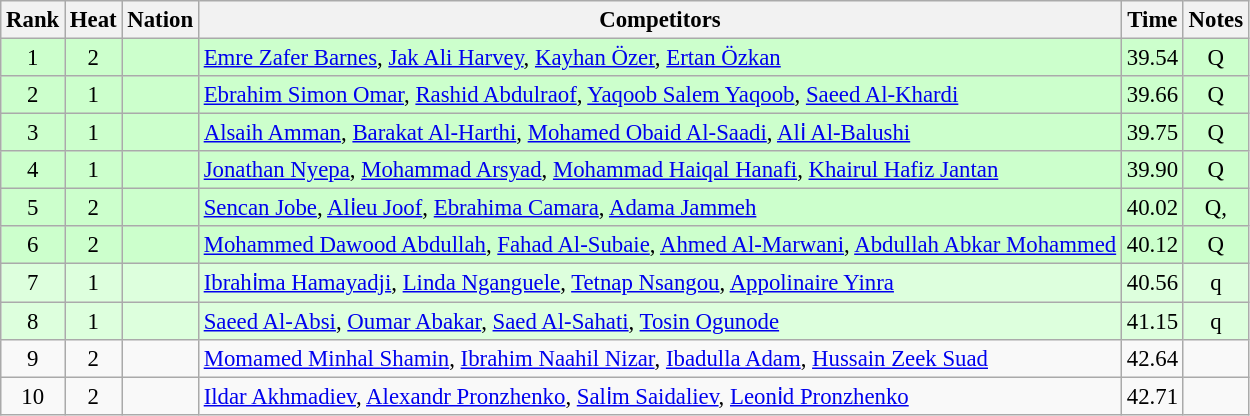<table class="wikitable sortable" style="text-align:center; font-size:95%">
<tr>
<th>Rank</th>
<th>Heat</th>
<th>Nation</th>
<th>Competitors</th>
<th>Time</th>
<th>Notes</th>
</tr>
<tr bgcolor=ccffcc>
<td>1</td>
<td>2</td>
<td align=left></td>
<td align=left><a href='#'>Emre Zafer Barnes</a>, <a href='#'>Jak Ali Harvey</a>, <a href='#'>Kayhan Özer</a>, <a href='#'>Ertan Özkan</a></td>
<td>39.54</td>
<td>Q</td>
</tr>
<tr bgcolor=ccffcc>
<td>2</td>
<td>1</td>
<td align=left></td>
<td align=left><a href='#'>Ebrahim Simon Omar</a>, <a href='#'>Rashid Abdulraof</a>, <a href='#'>Yaqoob Salem Yaqoob</a>, <a href='#'>Saeed Al-Khardi</a></td>
<td>39.66</td>
<td>Q</td>
</tr>
<tr bgcolor=ccffcc>
<td>3</td>
<td>1</td>
<td align=left></td>
<td align=left><a href='#'>Alsaih Amman</a>, <a href='#'>Barakat Al-Harthi</a>, <a href='#'>Mohamed Obaid Al-Saadi</a>, <a href='#'>Ali̇ Al-Balushi</a></td>
<td>39.75</td>
<td>Q</td>
</tr>
<tr bgcolor=ccffcc>
<td>4</td>
<td>1</td>
<td align=left></td>
<td align=left><a href='#'>Jonathan Nyepa</a>, <a href='#'>Mohammad Arsyad</a>, <a href='#'>Mohammad Haiqal Hanafi</a>, <a href='#'>Khairul Hafiz Jantan</a></td>
<td>39.90</td>
<td>Q</td>
</tr>
<tr bgcolor=ccffcc>
<td>5</td>
<td>2</td>
<td align=left></td>
<td align=left><a href='#'>Sencan Jobe</a>, <a href='#'>Ali̇eu Joof</a>, <a href='#'>Ebrahima Camara</a>, <a href='#'>Adama Jammeh</a></td>
<td>40.02</td>
<td>Q, </td>
</tr>
<tr bgcolor=ccffcc>
<td>6</td>
<td>2</td>
<td align=left></td>
<td align=left><a href='#'>Mohammed Dawood Abdullah</a>, <a href='#'>Fahad Al-Subaie</a>, <a href='#'>Ahmed Al-Marwani</a>, <a href='#'>Abdullah Abkar Mohammed</a></td>
<td>40.12</td>
<td>Q</td>
</tr>
<tr bgcolor=ddffdd>
<td>7</td>
<td>1</td>
<td align=left></td>
<td align=left><a href='#'>Ibrahi̇ma Hamayadji</a>, <a href='#'>Linda Nganguele</a>, <a href='#'>Tetnap Nsangou</a>, <a href='#'>Appolinaire Yinra</a></td>
<td>40.56</td>
<td>q</td>
</tr>
<tr bgcolor=ddffdd>
<td>8</td>
<td>1</td>
<td align=left></td>
<td align=left><a href='#'>Saeed Al-Absi</a>, <a href='#'>Oumar Abakar</a>, <a href='#'>Saed Al-Sahati</a>, <a href='#'>Tosin Ogunode</a></td>
<td>41.15</td>
<td>q</td>
</tr>
<tr>
<td>9</td>
<td>2</td>
<td align=left></td>
<td align=left><a href='#'>Momamed Minhal Shamin</a>, <a href='#'>Ibrahim Naahil Nizar</a>, <a href='#'>Ibadulla Adam</a>, <a href='#'>Hussain Zeek Suad</a></td>
<td>42.64</td>
<td></td>
</tr>
<tr>
<td>10</td>
<td>2</td>
<td align=left></td>
<td align=left><a href='#'>Ildar Akhmadiev</a>, <a href='#'>Alexandr Pronzhenko</a>, <a href='#'>Sali̇m Saidaliev</a>, <a href='#'>Leoni̇d Pronzhenko</a></td>
<td>42.71</td>
<td></td>
</tr>
</table>
